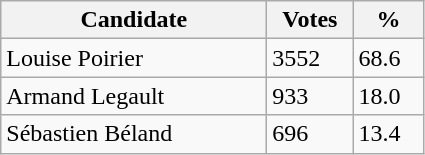<table class="wikitable">
<tr>
<th style="width: 170px">Candidate</th>
<th style="width: 50px">Votes</th>
<th style="width: 40px">%</th>
</tr>
<tr>
<td>Louise Poirier</td>
<td>3552</td>
<td>68.6</td>
</tr>
<tr>
<td>Armand Legault</td>
<td>933</td>
<td>18.0</td>
</tr>
<tr>
<td>Sébastien Béland</td>
<td>696</td>
<td>13.4</td>
</tr>
</table>
